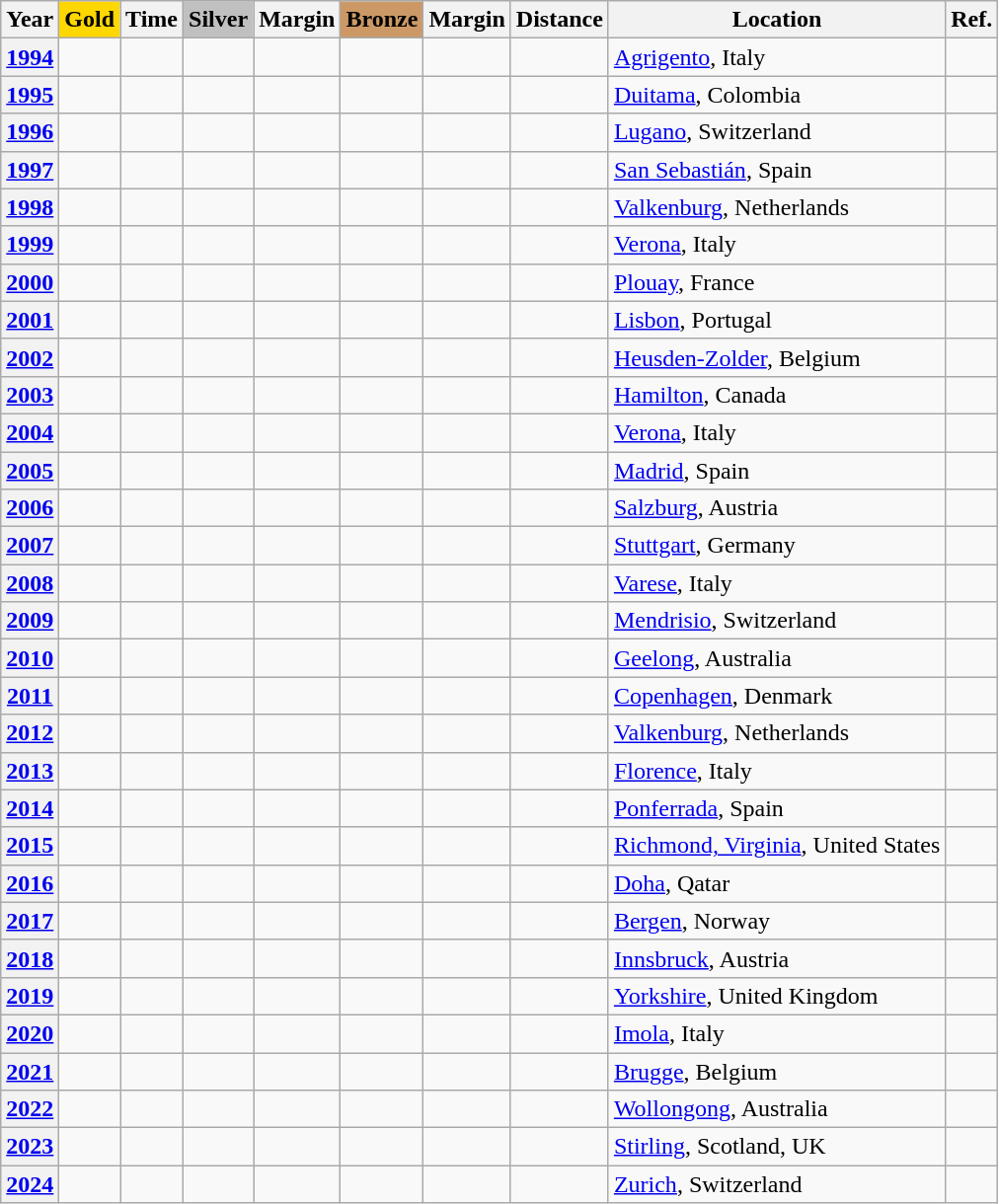<table class="wikitable sortable plainrowheaders">
<tr>
<th scope=col>Year</th>
<th scope=col style="background-color: gold">Gold</th>
<th scope=col>Time</th>
<th scope=col style="background-color: silver">Silver</th>
<th scope=col>Margin</th>
<th scope=col style="background-color: #cc9966">Bronze</th>
<th scope=col>Margin</th>
<th scope=col>Distance</th>
<th scope=col>Location</th>
<th scope=col class=unsortable>Ref.</th>
</tr>
<tr>
<th scope=row style="text-align:center"><a href='#'>1994</a></th>
<td></td>
<td align=right></td>
<td></td>
<td align=right></td>
<td></td>
<td align=right></td>
<td align=right></td>
<td><a href='#'>Agrigento</a>, Italy</td>
<td align=center></td>
</tr>
<tr>
<th scope=row style="text-align:center"><a href='#'>1995</a></th>
<td></td>
<td align=right></td>
<td></td>
<td align=right></td>
<td></td>
<td align=right></td>
<td align=right></td>
<td><a href='#'>Duitama</a>, Colombia</td>
<td align=center></td>
</tr>
<tr>
<th scope=row style="text-align:center"><a href='#'>1996</a></th>
<td></td>
<td align=right></td>
<td></td>
<td align=right></td>
<td></td>
<td align=right></td>
<td align=right></td>
<td><a href='#'>Lugano</a>, Switzerland</td>
<td align=center></td>
</tr>
<tr>
<th scope=row style="text-align:center"><a href='#'>1997</a></th>
<td></td>
<td align=right></td>
<td></td>
<td align=right></td>
<td></td>
<td align=right></td>
<td align=right></td>
<td><a href='#'>San Sebastián</a>, Spain</td>
<td align=center></td>
</tr>
<tr>
<th scope=row style="text-align:center"><a href='#'>1998</a></th>
<td></td>
<td align=right></td>
<td></td>
<td align=right></td>
<td></td>
<td align=right></td>
<td align=right></td>
<td><a href='#'>Valkenburg</a>, Netherlands</td>
<td align=center></td>
</tr>
<tr>
<th scope=row style="text-align:center"><a href='#'>1999</a></th>
<td></td>
<td align=right></td>
<td></td>
<td align=right></td>
<td></td>
<td align=right></td>
<td align=right></td>
<td><a href='#'>Verona</a>, Italy</td>
<td align=center></td>
</tr>
<tr>
<th scope=row style="text-align:center"><a href='#'>2000</a></th>
<td></td>
<td align=right></td>
<td></td>
<td align=right></td>
<td></td>
<td align=right></td>
<td align=right></td>
<td><a href='#'>Plouay</a>, France</td>
<td align=center></td>
</tr>
<tr>
<th scope=row style="text-align:center"><a href='#'>2001</a></th>
<td></td>
<td align=right></td>
<td></td>
<td align=right></td>
<td></td>
<td align=right></td>
<td align=right></td>
<td><a href='#'>Lisbon</a>, Portugal</td>
<td align=center></td>
</tr>
<tr>
<th scope=row style="text-align:center"><a href='#'>2002</a></th>
<td></td>
<td align=right></td>
<td></td>
<td align=right></td>
<td></td>
<td align=right></td>
<td align=right></td>
<td><a href='#'>Heusden-Zolder</a>, Belgium</td>
<td align=center></td>
</tr>
<tr>
<th scope=row style="text-align:center"><a href='#'>2003</a></th>
<td></td>
<td align=right></td>
<td></td>
<td align=right></td>
<td></td>
<td align=right></td>
<td align=right></td>
<td><a href='#'>Hamilton</a>, Canada</td>
<td align=center></td>
</tr>
<tr>
<th scope=row style="text-align:center"><a href='#'>2004</a></th>
<td></td>
<td align=right></td>
<td></td>
<td align=right></td>
<td></td>
<td align=right></td>
<td align=right></td>
<td><a href='#'>Verona</a>, Italy</td>
<td align=center></td>
</tr>
<tr>
<th scope=row style="text-align:center"><a href='#'>2005</a></th>
<td></td>
<td align=right></td>
<td></td>
<td align=right></td>
<td></td>
<td align=right></td>
<td align=right></td>
<td><a href='#'>Madrid</a>, Spain</td>
<td align=center></td>
</tr>
<tr>
<th scope=row style="text-align:center"><a href='#'>2006</a></th>
<td></td>
<td align=right></td>
<td></td>
<td align=right></td>
<td></td>
<td align=right></td>
<td align=right></td>
<td><a href='#'>Salzburg</a>, Austria</td>
<td align=center></td>
</tr>
<tr>
<th scope=row style="text-align:center"><a href='#'>2007</a></th>
<td></td>
<td align=right></td>
<td></td>
<td align=right></td>
<td></td>
<td align=right></td>
<td align=right></td>
<td><a href='#'>Stuttgart</a>, Germany</td>
<td align=center></td>
</tr>
<tr>
<th scope=row style="text-align:center"><a href='#'>2008</a></th>
<td></td>
<td align=right></td>
<td></td>
<td align=right></td>
<td></td>
<td align=right></td>
<td align=right></td>
<td><a href='#'>Varese</a>, Italy</td>
<td align=center></td>
</tr>
<tr>
<th scope=row style="text-align:center"><a href='#'>2009</a></th>
<td></td>
<td align=right></td>
<td></td>
<td align=right></td>
<td></td>
<td align=right></td>
<td align=right></td>
<td><a href='#'>Mendrisio</a>, Switzerland</td>
<td align=center></td>
</tr>
<tr>
<th scope=row style="text-align:center"><a href='#'>2010</a></th>
<td></td>
<td align=right></td>
<td></td>
<td align=right></td>
<td></td>
<td align=right></td>
<td align=right></td>
<td><a href='#'>Geelong</a>, Australia</td>
<td align=center></td>
</tr>
<tr>
<th scope=row style="text-align:center"><a href='#'>2011</a></th>
<td></td>
<td align=right></td>
<td></td>
<td align=right></td>
<td></td>
<td align=right></td>
<td align=right></td>
<td><a href='#'>Copenhagen</a>, Denmark</td>
<td align=center></td>
</tr>
<tr>
<th scope=row style="text-align:center"><a href='#'>2012</a></th>
<td></td>
<td align=right></td>
<td></td>
<td align=right></td>
<td></td>
<td align=right></td>
<td align=right></td>
<td><a href='#'>Valkenburg</a>, Netherlands</td>
<td align=center></td>
</tr>
<tr>
<th scope=row style="text-align:center"><a href='#'>2013</a></th>
<td></td>
<td align=right></td>
<td></td>
<td align=right></td>
<td></td>
<td align=right></td>
<td align=right></td>
<td><a href='#'>Florence</a>, Italy</td>
<td align=center></td>
</tr>
<tr>
<th scope=row style="text-align:center"><a href='#'>2014</a></th>
<td></td>
<td align=right></td>
<td></td>
<td align=right></td>
<td></td>
<td align=right></td>
<td align=right></td>
<td><a href='#'>Ponferrada</a>, Spain</td>
<td align=center></td>
</tr>
<tr>
<th scope=row style="text-align:center"><a href='#'>2015</a></th>
<td></td>
<td align=right></td>
<td></td>
<td align=right></td>
<td></td>
<td align=right></td>
<td align=right></td>
<td><a href='#'>Richmond, Virginia</a>, United States</td>
<td align=center></td>
</tr>
<tr>
<th scope=row style="text-align:center"><a href='#'>2016</a></th>
<td></td>
<td align=right></td>
<td></td>
<td align=right></td>
<td></td>
<td align=right></td>
<td align=right></td>
<td><a href='#'>Doha</a>, Qatar</td>
<td align=center></td>
</tr>
<tr>
<th scope=row style="text-align:center"><a href='#'>2017</a></th>
<td></td>
<td align=right></td>
<td></td>
<td align=right></td>
<td></td>
<td align=right></td>
<td align=right></td>
<td><a href='#'>Bergen</a>, Norway</td>
<td align=center></td>
</tr>
<tr>
<th scope=row style="text-align:center"><a href='#'>2018</a></th>
<td></td>
<td align=right></td>
<td></td>
<td align=right></td>
<td></td>
<td align=right></td>
<td align=right></td>
<td><a href='#'>Innsbruck</a>, Austria</td>
<td align=center></td>
</tr>
<tr>
<th scope=row style="text-align:center"><a href='#'>2019</a></th>
<td></td>
<td align=right></td>
<td></td>
<td align=right></td>
<td></td>
<td align=right></td>
<td align=right></td>
<td><a href='#'>Yorkshire</a>, United Kingdom</td>
<td align=center></td>
</tr>
<tr>
<th scope=row style="text-align:center"><a href='#'>2020</a></th>
<td></td>
<td align=right></td>
<td></td>
<td align=right></td>
<td></td>
<td align=right></td>
<td align=right></td>
<td><a href='#'>Imola</a>, Italy</td>
<td align=center></td>
</tr>
<tr>
<th scope=row style="text-align:center"><a href='#'>2021</a></th>
<td></td>
<td align=right></td>
<td></td>
<td align=right></td>
<td></td>
<td align=right></td>
<td align=right></td>
<td><a href='#'>Brugge</a>, Belgium</td>
<td align=center></td>
</tr>
<tr>
<th scope=row style="text-align:center"><a href='#'>2022</a></th>
<td></td>
<td align=right></td>
<td></td>
<td align=right></td>
<td></td>
<td align=right></td>
<td align=right></td>
<td><a href='#'>Wollongong</a>, Australia</td>
<td align=center></td>
</tr>
<tr>
<th scope=row style="text-align:center"><a href='#'>2023</a></th>
<td></td>
<td align=right></td>
<td></td>
<td align=right></td>
<td></td>
<td align=right></td>
<td align=right></td>
<td><a href='#'>Stirling</a>, Scotland, UK</td>
<td align=center></td>
</tr>
<tr>
<th scope=row style="text-align:center"><a href='#'>2024</a></th>
<td></td>
<td align=right></td>
<td></td>
<td align=right></td>
<td></td>
<td align=right></td>
<td align=right></td>
<td><a href='#'>Zurich</a>, Switzerland</td>
<td align=center></td>
</tr>
</table>
